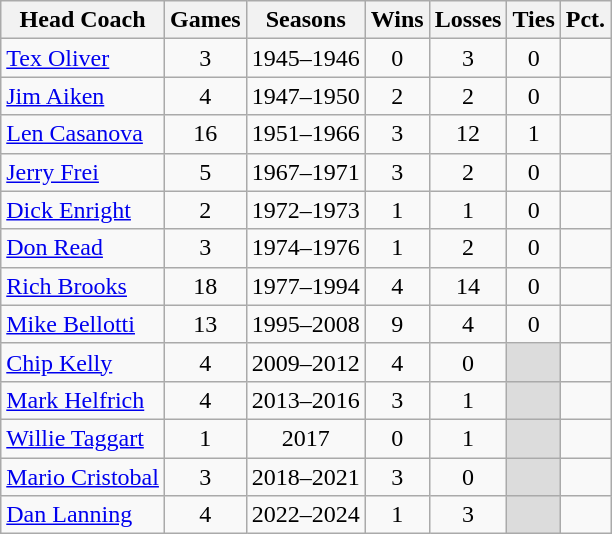<table class="sortable wikitable" style="text-align:center">
<tr>
<th>Head Coach</th>
<th>Games</th>
<th>Seasons</th>
<th>Wins</th>
<th>Losses</th>
<th>Ties</th>
<th>Pct.</th>
</tr>
<tr>
<td align=left><a href='#'>Tex Oliver</a></td>
<td>3</td>
<td>1945–1946</td>
<td>0</td>
<td>3</td>
<td>0</td>
<td></td>
</tr>
<tr>
<td align=left><a href='#'>Jim Aiken</a></td>
<td>4</td>
<td>1947–1950</td>
<td>2</td>
<td>2</td>
<td>0</td>
<td></td>
</tr>
<tr>
<td align=left><a href='#'>Len Casanova</a></td>
<td>16</td>
<td>1951–1966</td>
<td>3</td>
<td>12</td>
<td>1</td>
<td></td>
</tr>
<tr>
<td align=left><a href='#'>Jerry Frei</a></td>
<td>5</td>
<td>1967–1971</td>
<td>3</td>
<td>2</td>
<td>0</td>
<td></td>
</tr>
<tr>
<td align=left><a href='#'>Dick Enright</a></td>
<td>2</td>
<td>1972–1973</td>
<td>1</td>
<td>1</td>
<td>0</td>
<td></td>
</tr>
<tr>
<td align=left><a href='#'>Don Read</a></td>
<td>3</td>
<td>1974–1976</td>
<td>1</td>
<td>2</td>
<td>0</td>
<td></td>
</tr>
<tr>
<td align=left><a href='#'>Rich Brooks</a></td>
<td>18</td>
<td>1977–1994</td>
<td>4</td>
<td>14</td>
<td>0</td>
<td></td>
</tr>
<tr>
<td align=left><a href='#'>Mike Bellotti</a></td>
<td>13</td>
<td>1995–2008</td>
<td>9</td>
<td>4</td>
<td>0</td>
<td> </td>
</tr>
<tr>
<td align=left><a href='#'>Chip Kelly</a></td>
<td>4</td>
<td>2009–2012</td>
<td>4</td>
<td>0</td>
<td style="background:#DCDCDC;"> </td>
<td> </td>
</tr>
<tr>
<td align=left><a href='#'>Mark Helfrich</a></td>
<td>4</td>
<td>2013–2016</td>
<td>3</td>
<td>1</td>
<td style="background:#DCDCDC;"> </td>
<td></td>
</tr>
<tr>
<td align=left><a href='#'>Willie Taggart</a></td>
<td>1</td>
<td>2017</td>
<td>0</td>
<td>1</td>
<td style="background:#DCDCDC;"> </td>
<td></td>
</tr>
<tr>
<td align=left><a href='#'>Mario Cristobal</a></td>
<td>3</td>
<td>2018–2021</td>
<td>3</td>
<td>0</td>
<td style="background:#DCDCDC;"> </td>
<td> </td>
</tr>
<tr>
<td align=left><a href='#'>Dan Lanning</a></td>
<td>4</td>
<td>2022–2024</td>
<td>1</td>
<td>3</td>
<td style="background:#DCDCDC;"> </td>
<td></td>
</tr>
</table>
